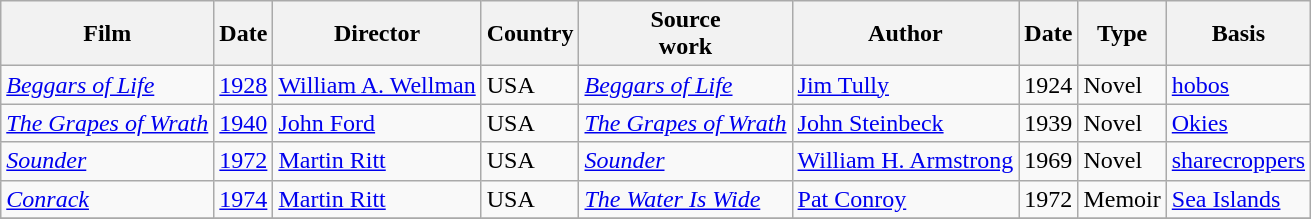<table class="wikitable">
<tr>
<th>Film</th>
<th>Date</th>
<th>Director</th>
<th>Country</th>
<th>Source<br>work</th>
<th>Author</th>
<th>Date</th>
<th>Type</th>
<th>Basis</th>
</tr>
<tr>
<td><em><a href='#'>Beggars of Life</a></em></td>
<td><a href='#'>1928</a></td>
<td><a href='#'>William A. Wellman</a></td>
<td>USA</td>
<td><em><a href='#'>Beggars of Life</a></em></td>
<td><a href='#'>Jim Tully</a></td>
<td>1924</td>
<td>Novel</td>
<td><a href='#'>hobos</a></td>
</tr>
<tr>
<td><em><a href='#'>The Grapes of Wrath</a></em> </td>
<td><a href='#'>1940</a></td>
<td><a href='#'>John Ford</a></td>
<td>USA</td>
<td><em><a href='#'>The Grapes of Wrath</a></em> </td>
<td><a href='#'>John Steinbeck</a></td>
<td>1939</td>
<td>Novel</td>
<td><a href='#'>Okies</a></td>
</tr>
<tr>
<td><em><a href='#'>Sounder</a></em></td>
<td><a href='#'>1972</a></td>
<td><a href='#'>Martin Ritt</a></td>
<td>USA</td>
<td><em><a href='#'>Sounder</a></em> </td>
<td><a href='#'>William H. Armstrong</a></td>
<td>1969</td>
<td>Novel</td>
<td><a href='#'>sharecroppers</a></td>
</tr>
<tr>
<td><em><a href='#'>Conrack</a></em></td>
<td><a href='#'>1974</a></td>
<td><a href='#'>Martin Ritt</a></td>
<td>USA</td>
<td><em><a href='#'>The Water Is Wide</a></em></td>
<td><a href='#'>Pat Conroy</a></td>
<td>1972</td>
<td>Memoir</td>
<td><a href='#'>Sea Islands</a></td>
</tr>
<tr>
</tr>
</table>
